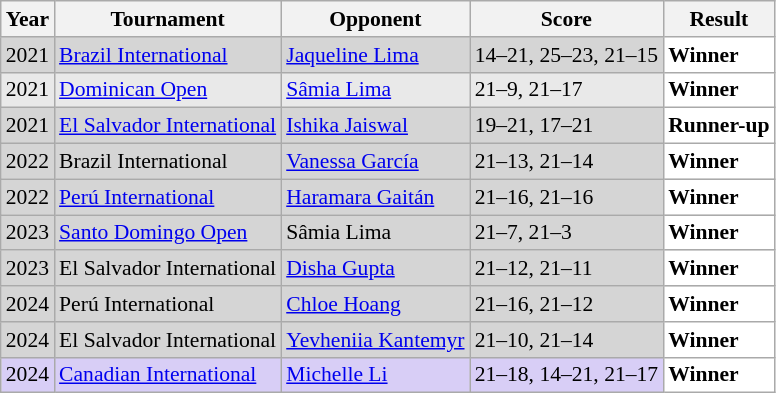<table class="sortable wikitable" style="font-size: 90%;">
<tr>
<th>Year</th>
<th>Tournament</th>
<th>Opponent</th>
<th>Score</th>
<th>Result</th>
</tr>
<tr style="background:#D5D5D5">
<td align="center">2021</td>
<td align="left"><a href='#'>Brazil International</a></td>
<td align="left"> <a href='#'>Jaqueline Lima</a></td>
<td align="left">14–21, 25–23, 21–15</td>
<td style="text-align:left; background:white"> <strong>Winner</strong></td>
</tr>
<tr style="background:#E9E9E9">
<td align="center">2021</td>
<td align="left"><a href='#'>Dominican Open</a></td>
<td align="left"> <a href='#'>Sâmia Lima</a></td>
<td align="left">21–9, 21–17</td>
<td style="text-align:left; background:white"> <strong>Winner</strong></td>
</tr>
<tr style="background:#D5D5D5">
<td align="center">2021</td>
<td align="left"><a href='#'>El Salvador International</a></td>
<td align="left"> <a href='#'>Ishika Jaiswal</a></td>
<td align="left">19–21, 17–21</td>
<td style="text-align:left; background:white"> <strong>Runner-up</strong></td>
</tr>
<tr style="background:#D5D5D5">
<td align="center">2022</td>
<td align="left">Brazil International</td>
<td align="left"> <a href='#'>Vanessa García</a></td>
<td align="left">21–13, 21–14</td>
<td style="text-align:left; background:white"> <strong>Winner</strong></td>
</tr>
<tr style="background:#D5D5D5">
<td align="center">2022</td>
<td align="left"><a href='#'>Perú International</a></td>
<td align="left"> <a href='#'>Haramara Gaitán</a></td>
<td align="left">21–16, 21–16</td>
<td style="text-align:left; background:white"> <strong>Winner</strong></td>
</tr>
<tr style="background:#D5D5D5">
<td align="center">2023</td>
<td align="left"><a href='#'>Santo Domingo Open</a></td>
<td align="left"> Sâmia Lima</td>
<td align="left">21–7, 21–3</td>
<td style="text-align:left; background:white"> <strong>Winner</strong></td>
</tr>
<tr style="background:#D5D5D5">
<td align="center">2023</td>
<td align="left">El Salvador International</td>
<td align="left"> <a href='#'>Disha Gupta</a></td>
<td align="left">21–12, 21–11</td>
<td style="text-align:left; background:white"> <strong>Winner</strong></td>
</tr>
<tr style="background:#D5D5D5">
<td align="center">2024</td>
<td align="left">Perú International</td>
<td align="left"> <a href='#'>Chloe Hoang</a></td>
<td align="left">21–16, 21–12</td>
<td style="text-align:left; background:white"> <strong>Winner</strong></td>
</tr>
<tr style="background:#D5D5D5">
<td align="center">2024</td>
<td align="left">El Salvador International</td>
<td align="left"> <a href='#'>Yevheniia Kantemyr</a></td>
<td align="left">21–10, 21–14</td>
<td style="text-align:left; background:white"> <strong>Winner</strong></td>
</tr>
<tr style="background:#D8CEF6">
<td align="center">2024</td>
<td align="left"><a href='#'>Canadian International</a></td>
<td align="left"> <a href='#'>Michelle Li</a></td>
<td align="left">21–18, 14–21, 21–17</td>
<td style="text-align:left; background:white"> <strong>Winner</strong></td>
</tr>
</table>
